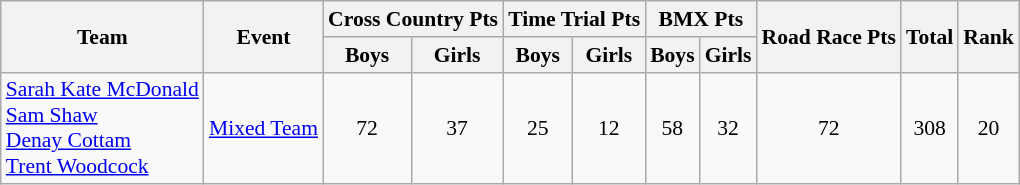<table class="wikitable" border="1" style="font-size:90%">
<tr>
<th rowspan=2>Team</th>
<th rowspan=2>Event</th>
<th colspan=2>Cross Country Pts</th>
<th colspan=2>Time Trial Pts</th>
<th colspan=2>BMX Pts</th>
<th rowspan=2>Road Race Pts</th>
<th rowspan=2>Total</th>
<th rowspan=2>Rank</th>
</tr>
<tr>
<th>Boys</th>
<th>Girls</th>
<th>Boys</th>
<th>Girls</th>
<th>Boys</th>
<th>Girls</th>
</tr>
<tr>
<td><a href='#'>Sarah Kate McDonald</a><br><a href='#'>Sam Shaw</a><br><a href='#'>Denay Cottam</a><br><a href='#'>Trent Woodcock</a></td>
<td><a href='#'>Mixed Team</a></td>
<td align=center>72</td>
<td align=center>37</td>
<td align=center>25</td>
<td align=center>12</td>
<td align=center>58</td>
<td align=center>32</td>
<td align=center>72</td>
<td align=center>308</td>
<td align=center>20</td>
</tr>
</table>
